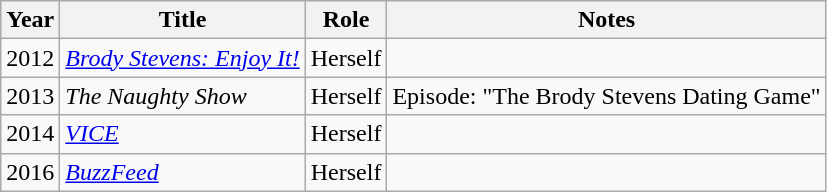<table class="wikitable sortable">
<tr>
<th>Year</th>
<th>Title</th>
<th>Role</th>
<th class="unsortable">Notes</th>
</tr>
<tr>
<td>2012</td>
<td><em><a href='#'>Brody Stevens: Enjoy It!</a></em></td>
<td>Herself</td>
<td></td>
</tr>
<tr>
<td>2013</td>
<td><em>The Naughty Show</em></td>
<td>Herself</td>
<td>Episode: "The Brody Stevens Dating Game"</td>
</tr>
<tr>
<td>2014</td>
<td><em><a href='#'>VICE</a></em></td>
<td>Herself</td>
<td></td>
</tr>
<tr>
<td>2016</td>
<td><em><a href='#'>BuzzFeed</a></em></td>
<td>Herself</td>
<td></td>
</tr>
</table>
